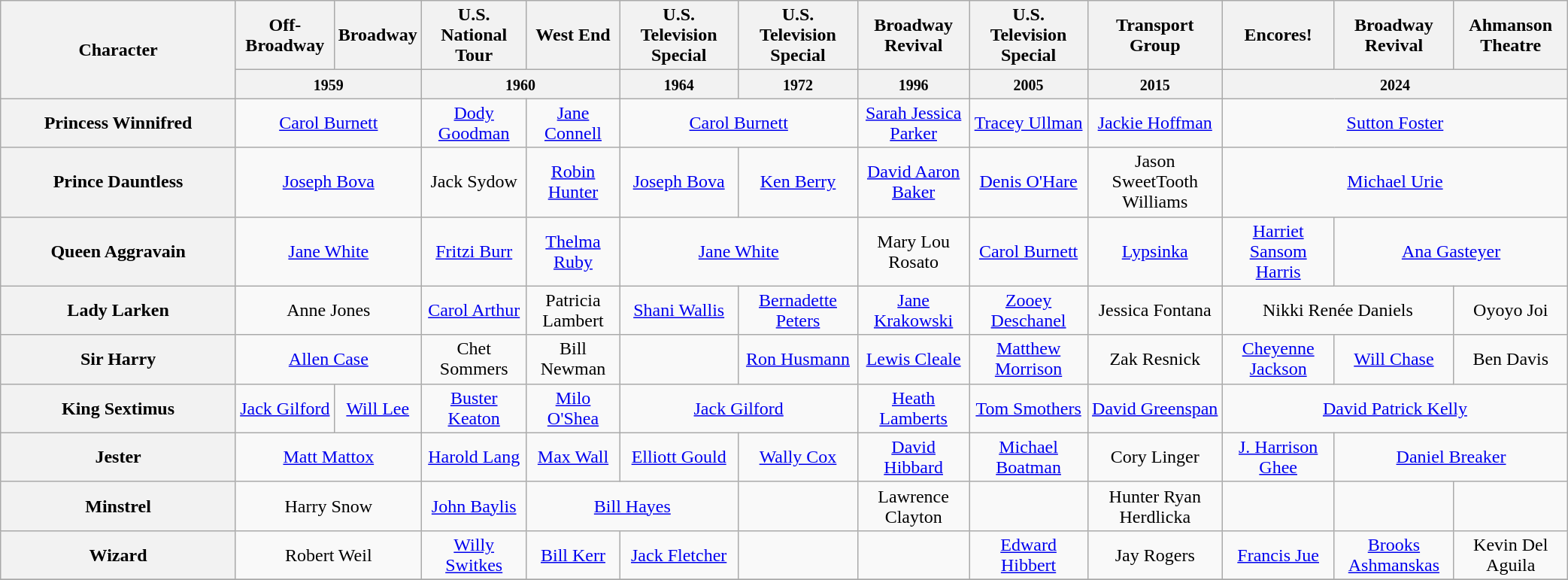<table class="wikitable" width="110%">
<tr>
<th rowspan="2" width="15%" scope"col">Character</th>
<th>Off-Broadway</th>
<th>Broadway</th>
<th>U.S. National Tour</th>
<th>West End</th>
<th>U.S. Television Special</th>
<th>U.S. Television Special</th>
<th>Broadway Revival</th>
<th>U.S. Television Special</th>
<th>Transport Group</th>
<th>Encores!</th>
<th>Broadway Revival</th>
<th>Ahmanson Theatre</th>
</tr>
<tr>
<th colspan="2"><small>1959</small></th>
<th colspan="2"><small>1960</small></th>
<th><small>1964</small></th>
<th><small>1972</small></th>
<th><small>1996</small></th>
<th><small>2005</small></th>
<th><small>2015</small></th>
<th colspan="3"><small>2024</small></th>
</tr>
<tr>
<th scope="row">Princess Winnifred</th>
<td align="center" colspan="2"><a href='#'>Carol Burnett</a></td>
<td align="center"><a href='#'>Dody Goodman</a></td>
<td align="center"><a href='#'>Jane Connell</a></td>
<td align="center" colspan="2"><a href='#'>Carol Burnett</a></td>
<td align="center"><a href='#'>Sarah Jessica Parker</a></td>
<td align="center"><a href='#'>Tracey Ullman</a></td>
<td align="center"><a href='#'>Jackie Hoffman</a></td>
<td colspan="3" align="center"><a href='#'>Sutton Foster</a></td>
</tr>
<tr>
<th scope="row">Prince Dauntless</th>
<td align="center" colspan="2"><a href='#'>Joseph Bova</a></td>
<td align="center">Jack Sydow</td>
<td align="center"><a href='#'>Robin Hunter</a></td>
<td align="center"><a href='#'>Joseph Bova</a></td>
<td align="center"><a href='#'>Ken Berry</a></td>
<td align="center"><a href='#'>David Aaron Baker</a></td>
<td align="center"><a href='#'>Denis O'Hare</a></td>
<td align="center">Jason SweetTooth Williams</td>
<td colspan="3" align="center"><a href='#'>Michael Urie</a></td>
</tr>
<tr>
<th scope="row">Queen Aggravain</th>
<td align="center" colspan="2"><a href='#'>Jane White</a></td>
<td align="center"><a href='#'>Fritzi Burr</a></td>
<td align="center"><a href='#'>Thelma Ruby</a></td>
<td align="center" colspan="2"><a href='#'>Jane White</a></td>
<td align="center">Mary Lou Rosato</td>
<td align="center"><a href='#'>Carol Burnett</a></td>
<td align="center"><a href='#'>Lypsinka</a></td>
<td align="center"><a href='#'>Harriet Sansom Harris</a></td>
<td colspan="3" align="center"><a href='#'>Ana Gasteyer</a></td>
</tr>
<tr>
<th scope="row">Lady Larken</th>
<td align="center" colspan="2">Anne Jones</td>
<td align="center"><a href='#'>Carol Arthur</a></td>
<td align="center">Patricia Lambert</td>
<td align="center"><a href='#'>Shani Wallis</a></td>
<td align="center"><a href='#'>Bernadette Peters</a></td>
<td align="center"><a href='#'>Jane Krakowski</a></td>
<td align="center"><a href='#'>Zooey Deschanel</a></td>
<td align="center">Jessica Fontana</td>
<td colspan="2" align="center">Nikki Renée Daniels</td>
<td align="center">Oyoyo Joi</td>
</tr>
<tr>
<th scope="row">Sir Harry</th>
<td align="center" colspan="2"><a href='#'>Allen Case</a></td>
<td align="center">Chet Sommers</td>
<td align="center">Bill Newman</td>
<td></td>
<td align="center"><a href='#'>Ron Husmann</a></td>
<td align="center"><a href='#'>Lewis Cleale</a></td>
<td align="center"><a href='#'>Matthew Morrison</a></td>
<td align="center">Zak Resnick</td>
<td align="center"><a href='#'>Cheyenne Jackson</a></td>
<td align="center"><a href='#'>Will Chase</a></td>
<td align="center">Ben Davis</td>
</tr>
<tr>
<th scope="row">King Sextimus</th>
<td align="center"><a href='#'>Jack Gilford</a></td>
<td align="center"><a href='#'>Will Lee</a></td>
<td align="center"><a href='#'>Buster Keaton</a></td>
<td align="center"><a href='#'>Milo O'Shea</a></td>
<td align="center" colspan="2"><a href='#'>Jack Gilford</a></td>
<td align="center"><a href='#'>Heath Lamberts</a></td>
<td align="center"><a href='#'>Tom Smothers</a></td>
<td align="center"><a href='#'>David Greenspan</a></td>
<td colspan="3" align="center"><a href='#'>David Patrick Kelly</a></td>
</tr>
<tr>
<th scope="row">Jester</th>
<td align="center" colspan="2"><a href='#'>Matt Mattox</a></td>
<td align="center"><a href='#'>Harold Lang</a></td>
<td align="center"><a href='#'>Max Wall</a></td>
<td align="center"><a href='#'>Elliott Gould</a></td>
<td align="center"><a href='#'>Wally Cox</a></td>
<td align="center"><a href='#'>David Hibbard</a></td>
<td align="center"><a href='#'>Michael Boatman</a></td>
<td align="center">Cory Linger</td>
<td align="center"><a href='#'>J. Harrison Ghee</a></td>
<td colspan="3" align="center"><a href='#'>Daniel Breaker</a></td>
</tr>
<tr>
<th scope="row">Minstrel</th>
<td align="center" colspan="2">Harry Snow</td>
<td align="center"><a href='#'>John Baylis</a></td>
<td align="center" colspan="2"><a href='#'>Bill Hayes</a></td>
<td></td>
<td align="center">Lawrence Clayton</td>
<td></td>
<td align="center">Hunter Ryan Herdlicka</td>
<td></td>
<td></td>
<td></td>
</tr>
<tr>
<th scope="row">Wizard</th>
<td align="center" colspan="2">Robert Weil</td>
<td align="center"><a href='#'>Willy Switkes</a></td>
<td align="center"><a href='#'>Bill Kerr</a></td>
<td align="center"><a href='#'>Jack Fletcher</a></td>
<td></td>
<td></td>
<td align="center"><a href='#'>Edward Hibbert</a></td>
<td align="center">Jay Rogers</td>
<td align="center"><a href='#'>Francis Jue</a></td>
<td align="center"><a href='#'>Brooks Ashmanskas</a></td>
<td align="center">Kevin Del Aguila</td>
</tr>
<tr>
</tr>
</table>
